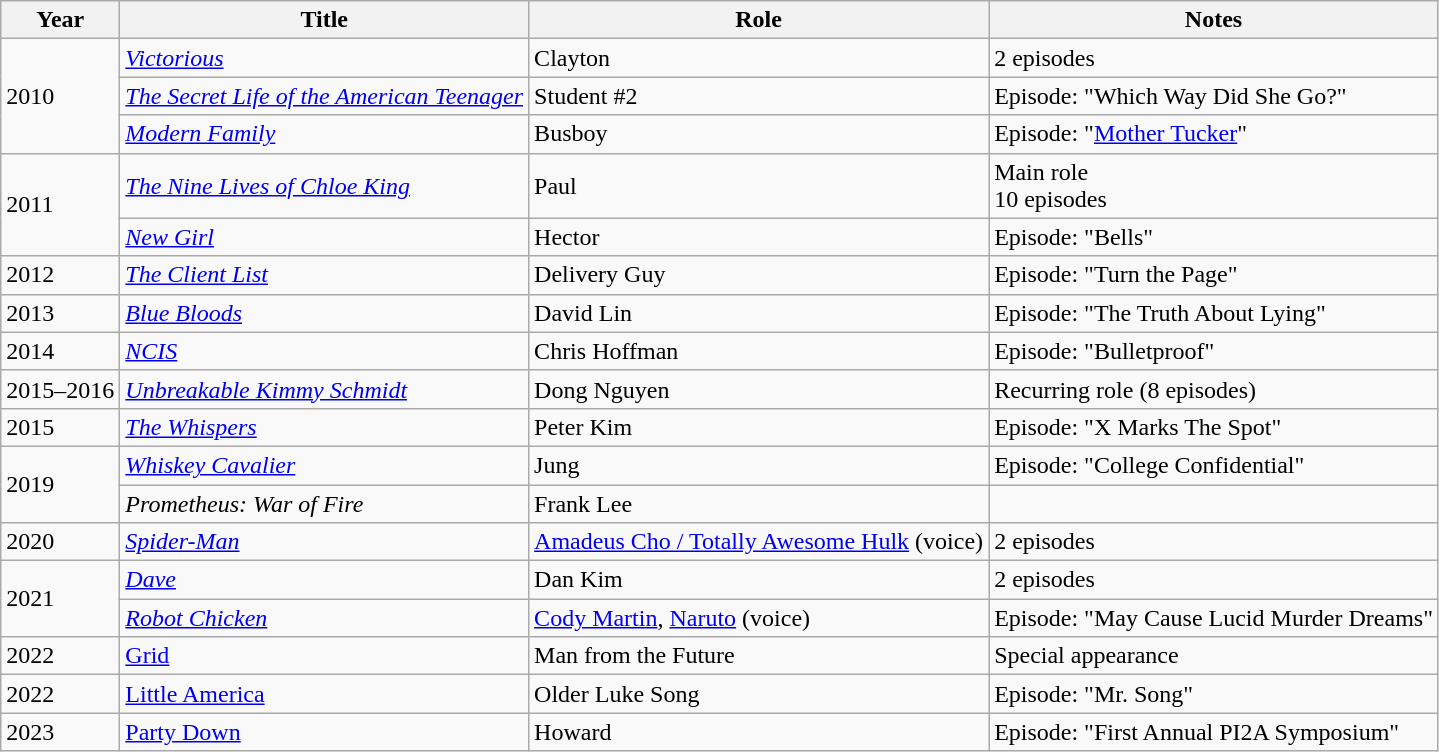<table class="wikitable sortable">
<tr>
<th>Year</th>
<th>Title</th>
<th>Role</th>
<th class="unsortable">Notes</th>
</tr>
<tr>
<td rowspan = '3'>2010</td>
<td><em><a href='#'>Victorious</a></em></td>
<td>Clayton</td>
<td>2 episodes</td>
</tr>
<tr>
<td><em><a href='#'>The Secret Life of the American Teenager</a></em></td>
<td>Student #2</td>
<td>Episode: "Which Way Did She Go?"</td>
</tr>
<tr>
<td><em><a href='#'>Modern Family</a></em></td>
<td>Busboy</td>
<td>Episode: "<a href='#'>Mother Tucker</a>"</td>
</tr>
<tr>
<td rowspan = '2'>2011</td>
<td><em><a href='#'>The Nine Lives of Chloe King</a></em></td>
<td>Paul</td>
<td>Main role<br>10 episodes</td>
</tr>
<tr>
<td><em><a href='#'>New Girl</a></em></td>
<td>Hector</td>
<td>Episode: "Bells"</td>
</tr>
<tr>
<td rowspan = '1'>2012</td>
<td><em><a href='#'>The Client List</a></em></td>
<td>Delivery Guy</td>
<td>Episode: "Turn the Page"</td>
</tr>
<tr>
<td>2013</td>
<td><em><a href='#'>Blue Bloods</a></em></td>
<td>David Lin</td>
<td>Episode: "The Truth About Lying"</td>
</tr>
<tr>
<td>2014</td>
<td><em><a href='#'>NCIS</a></em></td>
<td>Chris Hoffman</td>
<td>Episode: "Bulletproof"</td>
</tr>
<tr>
<td>2015–2016</td>
<td><em><a href='#'>Unbreakable Kimmy Schmidt</a></em></td>
<td>Dong Nguyen</td>
<td>Recurring role (8 episodes)</td>
</tr>
<tr>
<td>2015</td>
<td><em><a href='#'>The Whispers</a></em></td>
<td>Peter Kim</td>
<td>Episode: "X Marks The Spot"</td>
</tr>
<tr>
<td rowspan=2>2019</td>
<td><em><a href='#'>Whiskey Cavalier</a></em></td>
<td>Jung</td>
<td>Episode: "College Confidential"</td>
</tr>
<tr>
<td><em>Prometheus: War of Fire</em></td>
<td>Frank Lee</td>
<td></td>
</tr>
<tr>
<td>2020</td>
<td><em><a href='#'>Spider-Man</a></em></td>
<td><a href='#'>Amadeus Cho / Totally Awesome Hulk</a> (voice)</td>
<td>2 episodes</td>
</tr>
<tr>
<td rowspan = '2'>2021</td>
<td><em><a href='#'>Dave</a></em></td>
<td>Dan Kim</td>
<td>2 episodes</td>
</tr>
<tr>
<td><em><a href='#'>Robot Chicken</a></td>
<td><a href='#'>Cody Martin</a>, <a href='#'>Naruto</a> (voice)</td>
<td>Episode: "May Cause Lucid Murder Dreams"</td>
</tr>
<tr>
<td>2022</td>
<td></em><a href='#'>Grid</a><em></td>
<td>Man from the Future</td>
<td>Special appearance</td>
</tr>
<tr>
<td>2022</td>
<td></em><a href='#'>Little America</a><em></td>
<td>Older Luke Song</td>
<td>Episode: "Mr. Song"</td>
</tr>
<tr>
<td>2023</td>
<td></em><a href='#'>Party Down</a><em></td>
<td>Howard</td>
<td>Episode: "First Annual PI2A Symposium"</td>
</tr>
</table>
